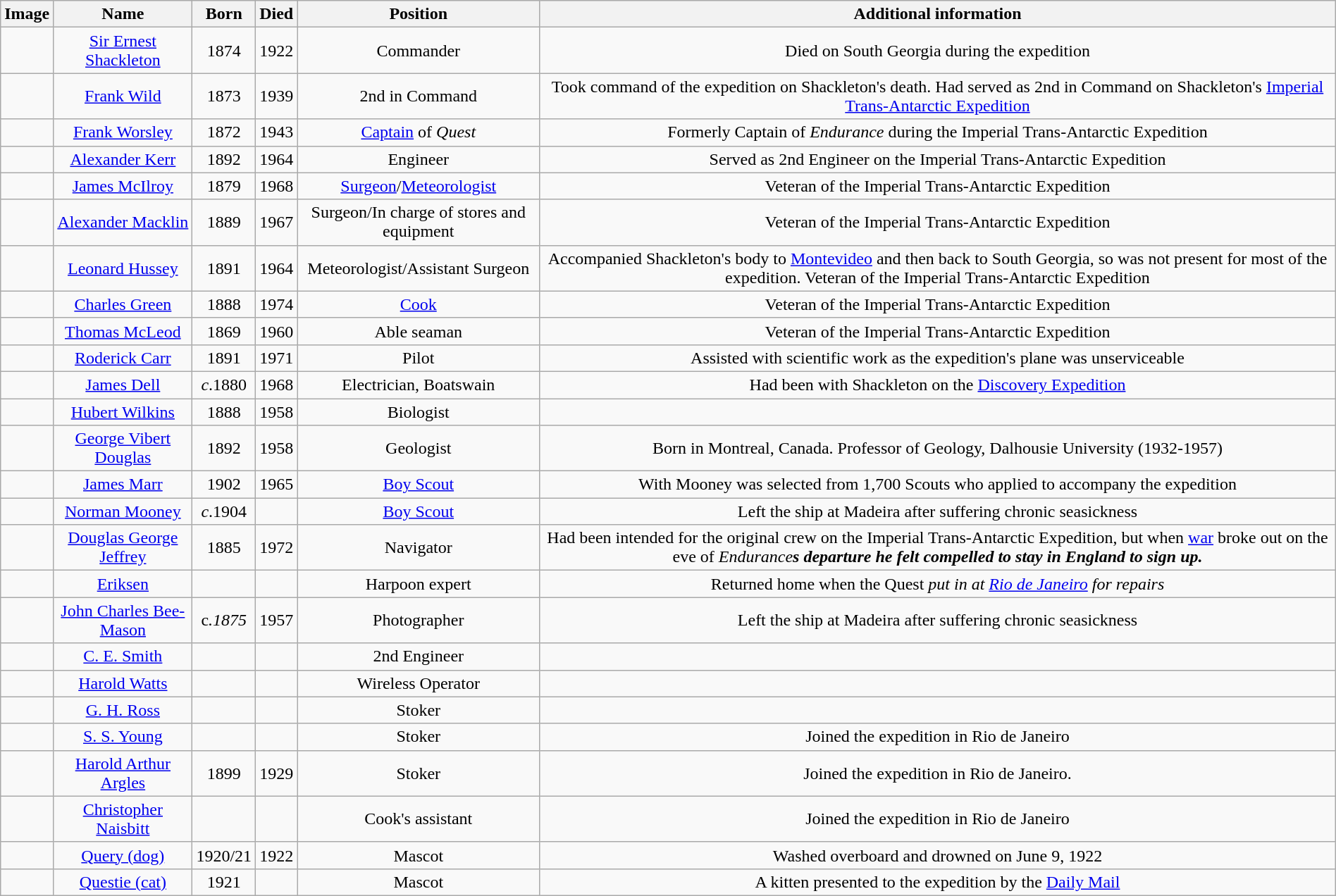<table width=100% class="wikitable sortable" style="text-align:center;">
<tr>
<th class="unsortable">Image</th>
<th>Name</th>
<th>Born</th>
<th>Died</th>
<th class="unsortable">Position</th>
<th class="unsortable">Additional information</th>
</tr>
<tr>
<td></td>
<td><a href='#'>Sir Ernest Shackleton</a></td>
<td>1874</td>
<td>1922</td>
<td>Commander</td>
<td>Died on South Georgia during the expedition</td>
</tr>
<tr>
<td></td>
<td><a href='#'>Frank Wild</a></td>
<td>1873</td>
<td>1939</td>
<td>2nd in Command</td>
<td>Took command of the expedition on Shackleton's death. Had served as 2nd in Command on Shackleton's <a href='#'>Imperial Trans-Antarctic Expedition</a></td>
</tr>
<tr>
<td></td>
<td><a href='#'>Frank Worsley</a></td>
<td>1872</td>
<td>1943</td>
<td><a href='#'>Captain</a> of <em>Quest</em></td>
<td>Formerly Captain of <em>Endurance</em> during the Imperial Trans-Antarctic Expedition</td>
</tr>
<tr>
<td></td>
<td><a href='#'>Alexander Kerr</a></td>
<td>1892</td>
<td>1964</td>
<td>Engineer</td>
<td>Served as 2nd Engineer on the Imperial Trans-Antarctic Expedition</td>
</tr>
<tr>
<td></td>
<td><a href='#'>James McIlroy</a></td>
<td>1879</td>
<td>1968</td>
<td><a href='#'>Surgeon</a>/<a href='#'>Meteorologist</a></td>
<td>Veteran of the Imperial Trans-Antarctic Expedition</td>
</tr>
<tr>
<td></td>
<td><a href='#'>Alexander Macklin</a></td>
<td>1889</td>
<td>1967</td>
<td>Surgeon/In charge of stores and equipment</td>
<td>Veteran of the Imperial Trans-Antarctic Expedition</td>
</tr>
<tr>
<td></td>
<td><a href='#'>Leonard Hussey</a></td>
<td>1891</td>
<td>1964</td>
<td>Meteorologist/Assistant Surgeon</td>
<td>Accompanied Shackleton's body to <a href='#'>Montevideo</a> and then back to South Georgia, so was not present for most of the expedition. Veteran of the Imperial Trans-Antarctic Expedition</td>
</tr>
<tr>
<td></td>
<td><a href='#'>Charles Green</a></td>
<td>1888</td>
<td>1974</td>
<td><a href='#'>Cook</a></td>
<td>Veteran of the Imperial Trans-Antarctic Expedition</td>
</tr>
<tr>
<td></td>
<td><a href='#'>Thomas McLeod</a></td>
<td>1869</td>
<td>1960</td>
<td>Able seaman</td>
<td>Veteran of the Imperial Trans-Antarctic Expedition</td>
</tr>
<tr>
<td></td>
<td><a href='#'>Roderick Carr</a></td>
<td>1891</td>
<td>1971</td>
<td>Pilot</td>
<td>Assisted with scientific work as the expedition's plane was unserviceable</td>
</tr>
<tr>
<td></td>
<td><a href='#'>James Dell</a></td>
<td><em>c</em>.1880</td>
<td>1968</td>
<td>Electrician, Boatswain</td>
<td>Had been with Shackleton on the <a href='#'>Discovery Expedition</a></td>
</tr>
<tr>
<td></td>
<td><a href='#'>Hubert Wilkins</a></td>
<td>1888</td>
<td>1958</td>
<td>Biologist</td>
<td></td>
</tr>
<tr>
<td></td>
<td><a href='#'>George Vibert Douglas</a></td>
<td>1892</td>
<td>1958</td>
<td>Geologist</td>
<td>Born in Montreal, Canada. Professor of Geology, Dalhousie University (1932-1957)</td>
</tr>
<tr>
<td></td>
<td><a href='#'>James Marr</a></td>
<td>1902</td>
<td>1965</td>
<td><a href='#'>Boy Scout</a></td>
<td>With Mooney was selected from 1,700 Scouts who applied to accompany the expedition</td>
</tr>
<tr>
<td></td>
<td><a href='#'>Norman Mooney</a></td>
<td><em>c</em>.1904</td>
<td></td>
<td><a href='#'>Boy Scout</a></td>
<td>Left the ship at Madeira after suffering chronic seasickness</td>
</tr>
<tr>
<td></td>
<td><a href='#'>Douglas George Jeffrey</a></td>
<td>1885</td>
<td>1972</td>
<td>Navigator</td>
<td>Had been intended for the original crew on the Imperial Trans-Antarctic Expedition, but when <a href='#'>war</a> broke out on the eve of <em>Endurance<strong>s departure he felt compelled to stay in England to sign up.</td>
</tr>
<tr>
<td></td>
<td><a href='#'>Eriksen</a></td>
<td></td>
<td></td>
<td>Harpoon expert</td>
<td>Returned home when the </em>Quest<em> put in at <a href='#'>Rio de Janeiro</a> for repairs</td>
</tr>
<tr>
<td></td>
<td><a href='#'>John Charles Bee-Mason</a></td>
<td></em>c<em>.1875</td>
<td>1957</td>
<td>Photographer</td>
<td>Left the ship at Madeira after suffering chronic seasickness</td>
</tr>
<tr>
<td></td>
<td><a href='#'>C. E. Smith</a></td>
<td></td>
<td></td>
<td>2nd Engineer</td>
<td></td>
</tr>
<tr>
<td></td>
<td><a href='#'>Harold Watts</a></td>
<td></td>
<td></td>
<td>Wireless Operator</td>
<td></td>
</tr>
<tr>
<td></td>
<td><a href='#'>G. H. Ross</a></td>
<td></td>
<td></td>
<td>Stoker</td>
<td></td>
</tr>
<tr>
<td></td>
<td><a href='#'>S. S. Young</a></td>
<td></td>
<td></td>
<td>Stoker</td>
<td>Joined the expedition in Rio de Janeiro</td>
</tr>
<tr>
<td></td>
<td><a href='#'>Harold Arthur Argles</a></td>
<td>1899</td>
<td>1929</td>
<td>Stoker</td>
<td>Joined the expedition in Rio de Janeiro.</td>
</tr>
<tr>
<td></td>
<td><a href='#'>Christopher Naisbitt</a></td>
<td></td>
<td></td>
<td>Cook's assistant</td>
<td>Joined the expedition in Rio de Janeiro</td>
</tr>
<tr>
<td></td>
<td><a href='#'>Query (dog)</a></td>
<td>1920/21</td>
<td>1922</td>
<td>Mascot</td>
<td>Washed overboard and drowned on June 9, 1922</td>
</tr>
<tr>
<td></td>
<td><a href='#'>Questie (cat)</a></td>
<td>1921</td>
<td></td>
<td>Mascot</td>
<td>A kitten presented to the expedition by the </em><a href='#'>Daily Mail</a><em></td>
</tr>
</table>
